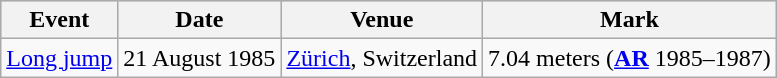<table class="wikitable" 95%;">
<tr style="background:#ccc;">
<th>Event</th>
<th>Date</th>
<th>Venue</th>
<th>Mark</th>
</tr>
<tr>
<td><a href='#'>Long jump</a></td>
<td>21 August 1985</td>
<td><a href='#'>Zürich</a>, Switzerland</td>
<td>7.04 meters (<strong><a href='#'>AR</a></strong> 1985–1987)</td>
</tr>
</table>
